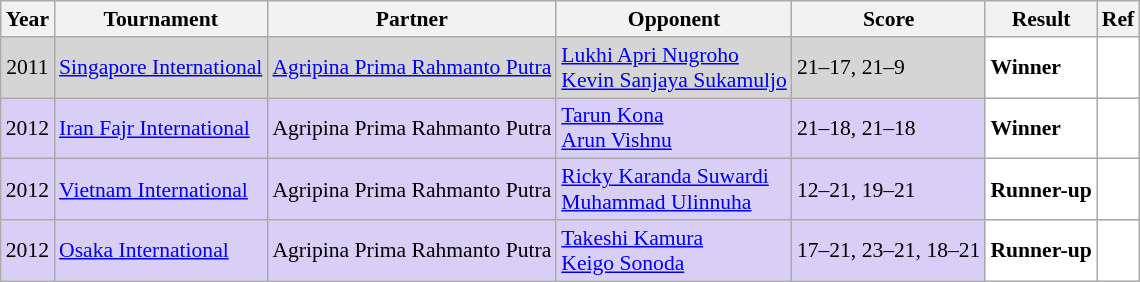<table class="sortable wikitable" style="font-size: 90%">
<tr>
<th>Year</th>
<th>Tournament</th>
<th>Partner</th>
<th>Opponent</th>
<th>Score</th>
<th>Result</th>
<th>Ref</th>
</tr>
<tr style="background:#D5D5D5">
<td align="center">2011</td>
<td align="left"><a href='#'>Singapore International</a></td>
<td align="left"> <a href='#'>Agripina Prima Rahmanto Putra</a></td>
<td align="left"> <a href='#'>Lukhi Apri Nugroho</a><br> <a href='#'>Kevin Sanjaya Sukamuljo</a></td>
<td align="left">21–17, 21–9</td>
<td style="text-align:left; background:white"> <strong>Winner</strong></td>
<td style="text-align:center; background:white"></td>
</tr>
<tr style="background:#D8CEF6">
<td align="center">2012</td>
<td align="left"><a href='#'>Iran Fajr International</a></td>
<td align="left"> Agripina Prima Rahmanto Putra</td>
<td align="left"> <a href='#'>Tarun Kona</a><br> <a href='#'>Arun Vishnu</a></td>
<td align="left">21–18, 21–18</td>
<td style="text-align:left; background:white"> <strong>Winner</strong></td>
<td style="text-align:center; background:white"></td>
</tr>
<tr style="background:#D8CEF6">
<td align="center">2012</td>
<td align="left"><a href='#'>Vietnam International</a></td>
<td align="left"> Agripina Prima Rahmanto Putra</td>
<td align="left"> <a href='#'>Ricky Karanda Suwardi</a><br> <a href='#'>Muhammad Ulinnuha</a></td>
<td align="left">12–21, 19–21</td>
<td style="text-align:left; background:white"> <strong>Runner-up</strong></td>
<td style="text-align:center; background:white"></td>
</tr>
<tr style="background:#D8CEF6">
<td align="center">2012</td>
<td align="left"><a href='#'>Osaka International</a></td>
<td align="left"> Agripina Prima Rahmanto Putra</td>
<td align="left"> <a href='#'>Takeshi Kamura</a><br> <a href='#'>Keigo Sonoda</a></td>
<td align="left">17–21, 23–21, 18–21</td>
<td style="text-align:left; background:white"> <strong>Runner-up</strong></td>
<td style="text-align:center; background:white"></td>
</tr>
</table>
